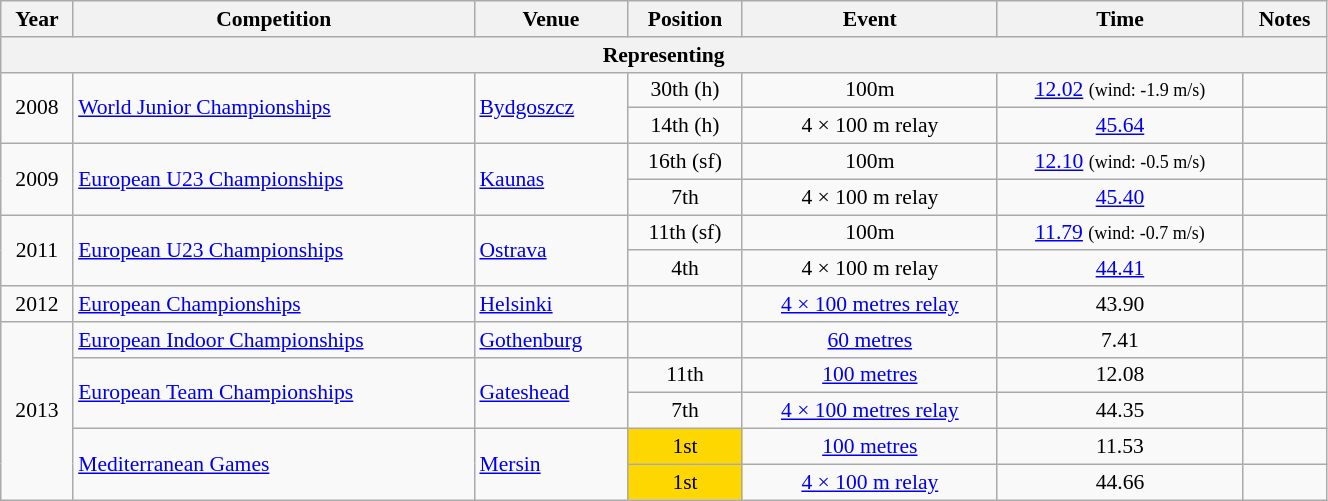<table class="wikitable" width=70% style="font-size:90%; text-align:center;">
<tr>
<th>Year</th>
<th>Competition</th>
<th>Venue</th>
<th>Position</th>
<th>Event</th>
<th>Time</th>
<th>Notes</th>
</tr>
<tr>
<th colspan="7">Representing </th>
</tr>
<tr>
<td rowspan=2>2008</td>
<td rowspan=2 align=left><a href='#'>World Junior Championships</a></td>
<td rowspan=2 align=left> <a href='#'>Bydgoszcz</a></td>
<td>30th (h)</td>
<td>100m</td>
<td><a href='#'>12.02</a> <small>(wind: -1.9 m/s)</small></td>
<td></td>
</tr>
<tr>
<td>14th (h)</td>
<td>4 × 100 m relay</td>
<td><a href='#'>45.64</a></td>
<td></td>
</tr>
<tr>
<td rowspan=2>2009</td>
<td rowspan=2 align=left><a href='#'>European U23 Championships</a></td>
<td rowspan=2 align=left> <a href='#'>Kaunas</a></td>
<td>16th (sf)</td>
<td>100m</td>
<td><a href='#'>12.10</a> <small>(wind: -0.5 m/s)</small></td>
<td></td>
</tr>
<tr>
<td>7th</td>
<td>4 × 100 m relay</td>
<td><a href='#'>45.40</a></td>
<td></td>
</tr>
<tr>
<td rowspan=2>2011</td>
<td rowspan=2 align=left><a href='#'>European U23 Championships</a></td>
<td rowspan=2 align=left> <a href='#'>Ostrava</a></td>
<td>11th (sf)</td>
<td>100m</td>
<td><a href='#'>11.79</a> <small>(wind: -0.7 m/s)</small></td>
<td></td>
</tr>
<tr>
<td>4th</td>
<td>4 × 100 m relay</td>
<td><a href='#'>44.41</a></td>
<td></td>
</tr>
<tr>
<td>2012</td>
<td align=left><a href='#'>European Championships</a></td>
<td align=left> <a href='#'>Helsinki</a></td>
<td></td>
<td><a href='#'>4 × 100 metres relay</a></td>
<td>43.90</td>
<td></td>
</tr>
<tr>
<td rowspan=5>2013</td>
<td align=left><a href='#'>European Indoor Championships</a></td>
<td align=left> <a href='#'>Gothenburg</a></td>
<td></td>
<td><a href='#'>60 metres</a></td>
<td>7.41</td>
<td></td>
</tr>
<tr>
<td rowspan=2 align=left><a href='#'>European Team Championships</a></td>
<td rowspan=2 align=left> <a href='#'>Gateshead</a></td>
<td>11th</td>
<td><a href='#'>100 metres</a></td>
<td>12.08</td>
<td></td>
</tr>
<tr>
<td>7th</td>
<td><a href='#'>4 × 100 metres relay</a></td>
<td>44.35</td>
<td></td>
</tr>
<tr>
<td align=left rowspan=2><a href='#'>Mediterranean Games</a></td>
<td align=left rowspan=2> <a href='#'>Mersin</a></td>
<td bgcolor=gold>1st</td>
<td><a href='#'>100 metres</a></td>
<td>11.53</td>
<td></td>
</tr>
<tr>
<td bgcolor=gold>1st</td>
<td><a href='#'>4 × 100 m relay</a></td>
<td>44.66</td>
<td></td>
</tr>
</table>
